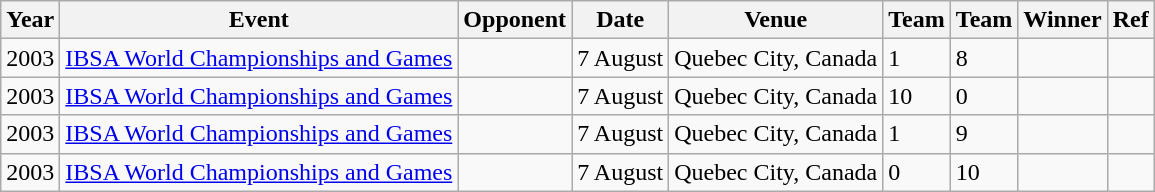<table class="wikitable">
<tr>
<th>Year</th>
<th>Event</th>
<th>Opponent</th>
<th>Date</th>
<th>Venue</th>
<th>Team</th>
<th>Team</th>
<th>Winner</th>
<th>Ref</th>
</tr>
<tr --->
<td>2003</td>
<td><a href='#'>IBSA World Championships and Games</a></td>
<td></td>
<td>7 August</td>
<td>Quebec City, Canada</td>
<td>1</td>
<td>8</td>
<td></td>
<td></td>
</tr>
<tr --->
<td>2003</td>
<td><a href='#'>IBSA World Championships and Games</a></td>
<td></td>
<td>7 August</td>
<td>Quebec City, Canada</td>
<td>10</td>
<td>0</td>
<td></td>
<td></td>
</tr>
<tr --->
<td>2003</td>
<td><a href='#'>IBSA World Championships and Games</a></td>
<td></td>
<td>7 August</td>
<td>Quebec City, Canada</td>
<td>1</td>
<td>9</td>
<td></td>
<td></td>
</tr>
<tr --->
<td>2003</td>
<td><a href='#'>IBSA World Championships and Games</a></td>
<td></td>
<td>7 August</td>
<td>Quebec City, Canada</td>
<td>0</td>
<td>10</td>
<td></td>
<td></td>
</tr>
</table>
